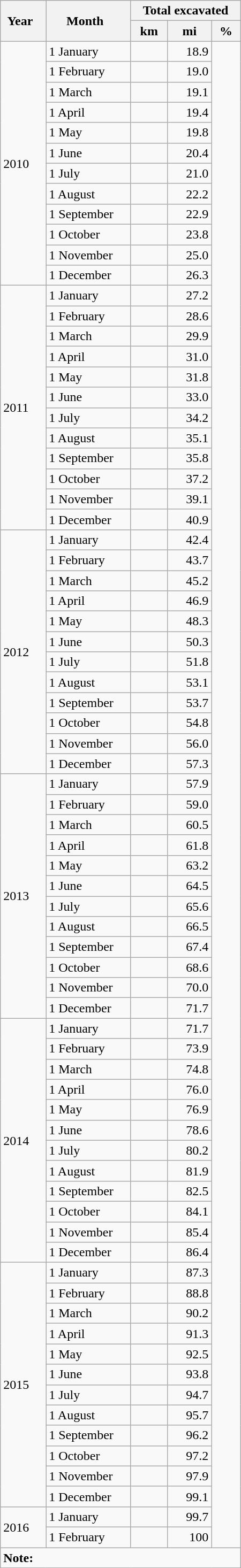<table class="wikitable collapsible collapsed" style="min-width:300px">
<tr>
<th rowspan=2>Year  </th>
<th rowspan=2>Month  </th>
<th colspan=3>Total excavated</th>
</tr>
<tr>
<th>km</th>
<th>mi</th>
<th>%</th>
</tr>
<tr>
<td rowspan="12">2010</td>
<td>1 January</td>
<td></td>
<td align="right">18.9</td>
</tr>
<tr>
<td>1 February</td>
<td></td>
<td align="right">19.0</td>
</tr>
<tr>
<td>1 March</td>
<td></td>
<td align="right">19.1</td>
</tr>
<tr>
<td>1 April</td>
<td></td>
<td align="right">19.4</td>
</tr>
<tr>
<td>1 May</td>
<td></td>
<td align="right">19.8</td>
</tr>
<tr>
<td>1 June</td>
<td></td>
<td align="right">20.4</td>
</tr>
<tr>
<td>1 July</td>
<td></td>
<td align="right">21.0</td>
</tr>
<tr>
<td>1 August</td>
<td></td>
<td align="right">22.2</td>
</tr>
<tr>
<td>1 September</td>
<td></td>
<td align="right">22.9</td>
</tr>
<tr>
<td>1 October</td>
<td></td>
<td align="right">23.8</td>
</tr>
<tr>
<td>1 November</td>
<td></td>
<td align="right">25.0</td>
</tr>
<tr>
<td>1 December</td>
<td></td>
<td align="right">26.3</td>
</tr>
<tr>
<td rowspan="12">2011</td>
<td>1 January</td>
<td></td>
<td align="right">27.2</td>
</tr>
<tr>
<td>1 February</td>
<td></td>
<td align="right">28.6</td>
</tr>
<tr>
<td>1 March</td>
<td></td>
<td align="right">29.9</td>
</tr>
<tr>
<td>1 April</td>
<td></td>
<td align="right">31.0</td>
</tr>
<tr>
<td>1 May</td>
<td></td>
<td align="right">31.8</td>
</tr>
<tr>
<td>1 June</td>
<td></td>
<td align="right">33.0</td>
</tr>
<tr>
<td>1 July</td>
<td></td>
<td align="right">34.2</td>
</tr>
<tr>
<td>1 August</td>
<td></td>
<td align="right">35.1</td>
</tr>
<tr>
<td>1 September</td>
<td></td>
<td align="right">35.8</td>
</tr>
<tr>
<td>1 October</td>
<td></td>
<td align="right">37.2</td>
</tr>
<tr>
<td>1 November</td>
<td></td>
<td align="right">39.1</td>
</tr>
<tr>
<td>1 December</td>
<td></td>
<td align="right">40.9</td>
</tr>
<tr>
<td rowspan="12">2012</td>
<td>1 January</td>
<td></td>
<td align="right">42.4</td>
</tr>
<tr>
<td>1 February</td>
<td></td>
<td align="right">43.7</td>
</tr>
<tr>
<td>1 March</td>
<td></td>
<td align="right">45.2</td>
</tr>
<tr>
<td>1 April</td>
<td></td>
<td align="right">46.9</td>
</tr>
<tr>
<td>1 May</td>
<td></td>
<td align="right">48.3</td>
</tr>
<tr>
<td>1 June</td>
<td></td>
<td align="right">50.3</td>
</tr>
<tr>
<td>1 July</td>
<td></td>
<td align="right">51.8</td>
</tr>
<tr>
<td>1 August</td>
<td></td>
<td align="right">53.1</td>
</tr>
<tr>
<td>1 September</td>
<td></td>
<td align="right">53.7</td>
</tr>
<tr>
<td>1 October</td>
<td></td>
<td align="right">54.8</td>
</tr>
<tr>
<td>1 November</td>
<td></td>
<td align="right">56.0</td>
</tr>
<tr>
<td>1 December</td>
<td></td>
<td align="right">57.3</td>
</tr>
<tr>
<td rowspan="12">2013</td>
<td>1 January</td>
<td></td>
<td align="right">57.9</td>
</tr>
<tr>
<td>1 February</td>
<td></td>
<td align="right">59.0</td>
</tr>
<tr>
<td>1 March</td>
<td></td>
<td align="right">60.5</td>
</tr>
<tr>
<td>1 April</td>
<td></td>
<td align="right">61.8</td>
</tr>
<tr>
<td>1 May</td>
<td></td>
<td align="right">63.2</td>
</tr>
<tr>
<td>1 June</td>
<td></td>
<td align="right">64.5</td>
</tr>
<tr>
<td>1 July</td>
<td></td>
<td align="right">65.6</td>
</tr>
<tr>
<td>1 August</td>
<td></td>
<td align="right">66.5</td>
</tr>
<tr>
<td>1 September</td>
<td></td>
<td align="right">67.4</td>
</tr>
<tr>
<td>1 October</td>
<td></td>
<td align="right">68.6</td>
</tr>
<tr>
<td>1 November</td>
<td></td>
<td align="right">70.0</td>
</tr>
<tr>
<td>1 December</td>
<td></td>
<td align="right">71.7</td>
</tr>
<tr>
<td rowspan="12">2014</td>
<td>1 January</td>
<td></td>
<td align="right">71.7</td>
</tr>
<tr>
<td>1 February</td>
<td></td>
<td align="right">73.9</td>
</tr>
<tr>
<td>1 March</td>
<td></td>
<td align="right">74.8</td>
</tr>
<tr>
<td>1 April</td>
<td></td>
<td align="right">76.0</td>
</tr>
<tr>
<td>1 May</td>
<td></td>
<td align="right">76.9</td>
</tr>
<tr>
<td>1 June</td>
<td></td>
<td align="right">78.6</td>
</tr>
<tr>
<td>1 July</td>
<td></td>
<td align="right">80.2</td>
</tr>
<tr>
<td>1 August</td>
<td></td>
<td align="right">81.9</td>
</tr>
<tr>
<td>1 September</td>
<td></td>
<td align="right">82.5</td>
</tr>
<tr>
<td>1 October</td>
<td></td>
<td align="right">84.1</td>
</tr>
<tr>
<td>1 November</td>
<td></td>
<td align="right">85.4</td>
</tr>
<tr>
<td>1 December</td>
<td></td>
<td align="right">86.4</td>
</tr>
<tr>
<td rowspan="12">2015</td>
<td>1 January</td>
<td></td>
<td align="right">87.3</td>
</tr>
<tr>
<td>1 February</td>
<td></td>
<td align="right">88.8</td>
</tr>
<tr>
<td>1 March</td>
<td></td>
<td align="right">90.2</td>
</tr>
<tr>
<td>1 April</td>
<td></td>
<td align="right">91.3</td>
</tr>
<tr>
<td>1 May</td>
<td></td>
<td align="right">92.5</td>
</tr>
<tr>
<td>1 June</td>
<td></td>
<td align="right">93.8</td>
</tr>
<tr>
<td>1 July</td>
<td></td>
<td align="right">94.7</td>
</tr>
<tr>
<td>1 August</td>
<td></td>
<td align="right">95.7</td>
</tr>
<tr>
<td>1 September</td>
<td></td>
<td align="right">96.2</td>
</tr>
<tr>
<td>1 October</td>
<td></td>
<td align="right">97.2</td>
</tr>
<tr>
<td>1 November</td>
<td></td>
<td align="right">97.9</td>
</tr>
<tr>
<td>1 December</td>
<td></td>
<td align="right">99.1</td>
</tr>
<tr>
<td rowspan="2">2016</td>
<td>1 January</td>
<td></td>
<td align="right">99.7</td>
</tr>
<tr>
<td>1 February</td>
<td></td>
<td align="right">100</td>
</tr>
<tr>
<td colspan=5><strong>Note:</strong><br></td>
</tr>
</table>
